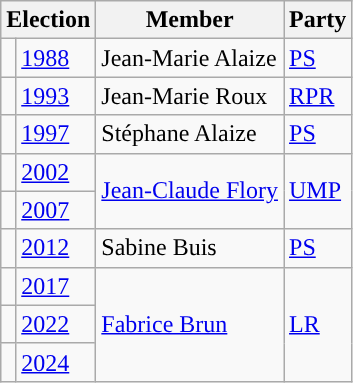<table class="wikitable">
<tr>
<th colspan="2">Election</th>
<th>Member</th>
<th>Party</th>
</tr>
<tr>
<td style="color:inherit;background-color: "></td>
<td><a href='#'>1988</a></td>
<td>Jean-Marie Alaize</td>
<td><a href='#'>PS</a></td>
</tr>
<tr>
<td style="color:inherit;background-color: "></td>
<td><a href='#'>1993</a></td>
<td>Jean-Marie Roux</td>
<td><a href='#'>RPR</a></td>
</tr>
<tr>
<td style="color:inherit;background-color: "></td>
<td><a href='#'>1997</a></td>
<td>Stéphane Alaize</td>
<td><a href='#'>PS</a></td>
</tr>
<tr>
<td style="color:inherit;background-color: "></td>
<td><a href='#'>2002</a></td>
<td rowspan=2><a href='#'>Jean-Claude Flory</a></td>
<td rowspan=2><a href='#'>UMP</a></td>
</tr>
<tr>
<td style="color:inherit;background-color: "></td>
<td><a href='#'>2007</a></td>
</tr>
<tr>
<td style="color:inherit;background-color: "></td>
<td><a href='#'>2012</a></td>
<td>Sabine Buis</td>
<td><a href='#'>PS</a></td>
</tr>
<tr>
<td style="color:inherit;background-color: "></td>
<td><a href='#'>2017</a></td>
<td rowspan="3"><a href='#'>Fabrice Brun</a></td>
<td rowspan="3"><a href='#'>LR</a></td>
</tr>
<tr>
<td style="color:inherit;background-color: "></td>
<td><a href='#'>2022</a></td>
</tr>
<tr>
<td style="color:inherit;background-color: "></td>
<td><a href='#'>2024</a></td>
</tr>
</table>
